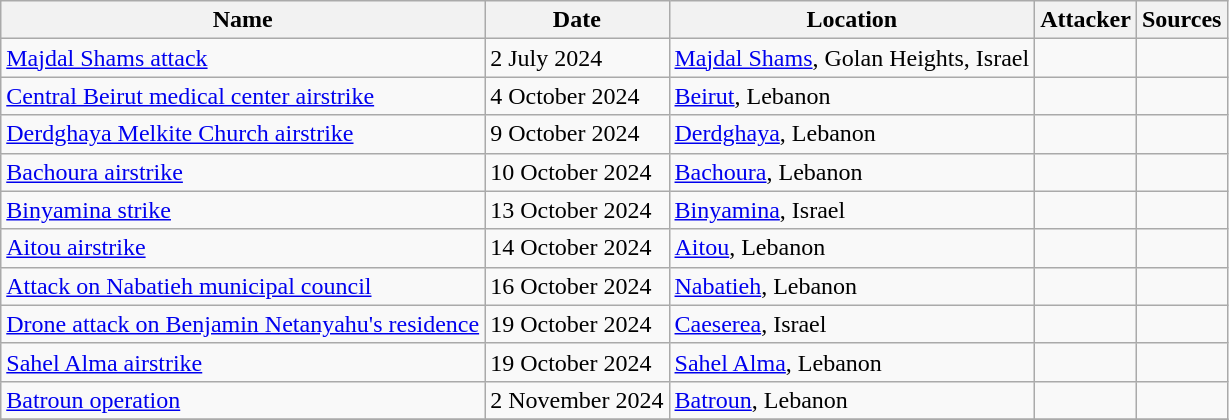<table class="wikitable sortable">
<tr>
<th>Name</th>
<th>Date</th>
<th>Location</th>
<th>Attacker</th>
<th>Sources</th>
</tr>
<tr>
<td><a href='#'>Majdal Shams attack</a></td>
<td>2 July 2024</td>
<td><a href='#'>Majdal Shams</a>, Golan Heights, Israel</td>
<td></td>
<td></td>
</tr>
<tr>
<td><a href='#'>Central Beirut medical center airstrike</a></td>
<td>4 October 2024</td>
<td><a href='#'>Beirut</a>, Lebanon</td>
<td></td>
<td></td>
</tr>
<tr>
<td><a href='#'>Derdghaya Melkite Church airstrike</a></td>
<td>9 October 2024</td>
<td><a href='#'>Derdghaya</a>, Lebanon</td>
<td></td>
<td></td>
</tr>
<tr>
<td><a href='#'>Bachoura airstrike</a></td>
<td>10 October 2024</td>
<td><a href='#'>Bachoura</a>, Lebanon</td>
<td></td>
<td></td>
</tr>
<tr>
<td><a href='#'>Binyamina strike</a></td>
<td>13 October 2024</td>
<td><a href='#'>Binyamina</a>, Israel</td>
<td></td>
<td></td>
</tr>
<tr>
<td><a href='#'>Aitou airstrike</a></td>
<td>14 October 2024</td>
<td><a href='#'>Aitou</a>, Lebanon</td>
<td></td>
<td></td>
</tr>
<tr>
<td><a href='#'>Attack on Nabatieh municipal council</a></td>
<td>16 October 2024</td>
<td><a href='#'>Nabatieh</a>, Lebanon</td>
<td></td>
<td></td>
</tr>
<tr>
<td><a href='#'>Drone attack on Benjamin Netanyahu's residence</a></td>
<td>19 October 2024</td>
<td><a href='#'>Caeserea</a>, Israel</td>
<td></td>
<td></td>
</tr>
<tr>
<td><a href='#'>Sahel Alma airstrike</a></td>
<td>19 October 2024</td>
<td><a href='#'>Sahel Alma</a>, Lebanon</td>
<td></td>
<td></td>
</tr>
<tr>
<td><a href='#'>Batroun operation</a></td>
<td>2 November 2024</td>
<td><a href='#'>Batroun</a>, Lebanon</td>
<td></td>
<td></td>
</tr>
<tr>
</tr>
</table>
